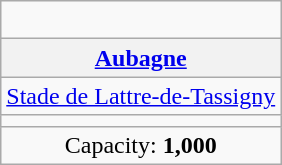<table class="wikitable" style="text-align:center">
<tr>
<td colspan="2"><br></td>
</tr>
<tr>
<th><a href='#'>Aubagne</a></th>
</tr>
<tr>
<td><a href='#'>Stade de Lattre-de-Tassigny</a></td>
</tr>
<tr>
<td></td>
</tr>
<tr>
<td>Capacity: <strong>1,000</strong></td>
</tr>
</table>
